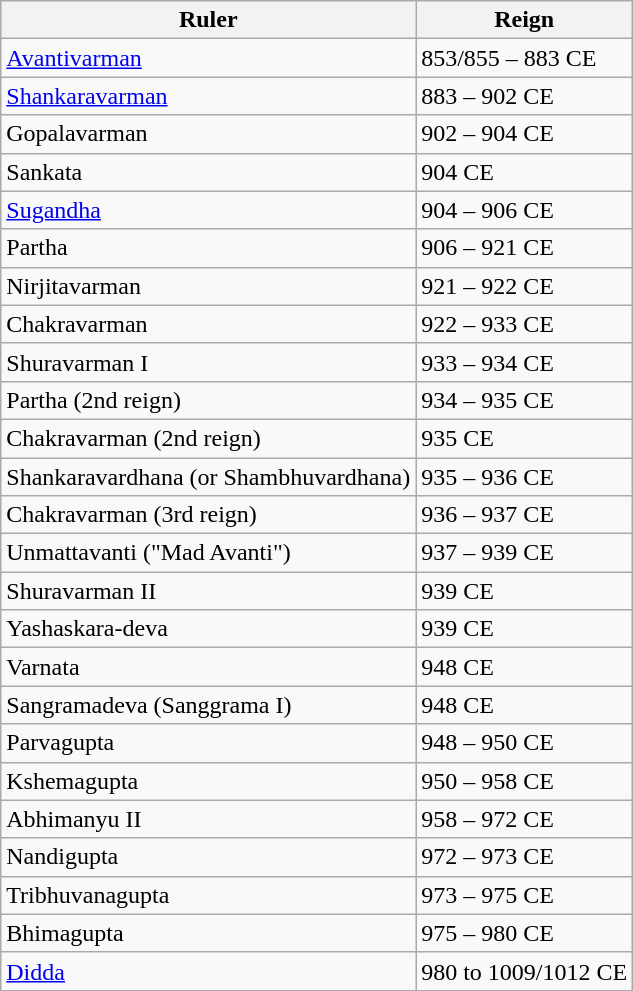<table class="wikitable">
<tr>
<th>Ruler</th>
<th>Reign</th>
</tr>
<tr>
<td><a href='#'>Avantivarman</a></td>
<td>853/855 – 883 CE</td>
</tr>
<tr>
<td><a href='#'>Shankaravarman</a></td>
<td>883 – 902 CE</td>
</tr>
<tr>
<td>Gopalavarman</td>
<td>902 – 904 CE</td>
</tr>
<tr>
<td>Sankata</td>
<td>904 CE</td>
</tr>
<tr>
<td><a href='#'>Sugandha</a></td>
<td>904 – 906 CE</td>
</tr>
<tr>
<td>Partha</td>
<td>906 – 921 CE</td>
</tr>
<tr>
<td>Nirjitavarman</td>
<td>921 – 922 CE</td>
</tr>
<tr>
<td>Chakravarman</td>
<td>922 – 933 CE</td>
</tr>
<tr>
<td>Shuravarman I</td>
<td>933 – 934 CE</td>
</tr>
<tr>
<td>Partha (2nd reign)</td>
<td>934 – 935 CE</td>
</tr>
<tr>
<td>Chakravarman (2nd reign)</td>
<td>935 CE</td>
</tr>
<tr>
<td>Shankaravardhana (or Shambhuvardhana)</td>
<td>935 – 936 CE</td>
</tr>
<tr>
<td>Chakravarman (3rd reign)</td>
<td>936 – 937 CE</td>
</tr>
<tr>
<td>Unmattavanti ("Mad Avanti")</td>
<td>937 – 939 CE</td>
</tr>
<tr>
<td>Shuravarman II</td>
<td>939 CE</td>
</tr>
<tr>
<td>Yashaskara-deva</td>
<td>939 CE</td>
</tr>
<tr>
<td>Varnata</td>
<td>948 CE</td>
</tr>
<tr>
<td>Sangramadeva (Sanggrama I)</td>
<td>948 CE</td>
</tr>
<tr>
<td>Parvagupta</td>
<td>948 – 950 CE</td>
</tr>
<tr>
<td>Kshemagupta</td>
<td>950 – 958 CE</td>
</tr>
<tr>
<td>Abhimanyu II</td>
<td>958 – 972 CE</td>
</tr>
<tr>
<td>Nandigupta</td>
<td>972 – 973 CE</td>
</tr>
<tr>
<td>Tribhuvanagupta</td>
<td>973 – 975 CE</td>
</tr>
<tr>
<td>Bhimagupta</td>
<td>975 – 980 CE</td>
</tr>
<tr>
<td><a href='#'>Didda</a></td>
<td>980 to 1009/1012 CE</td>
</tr>
</table>
